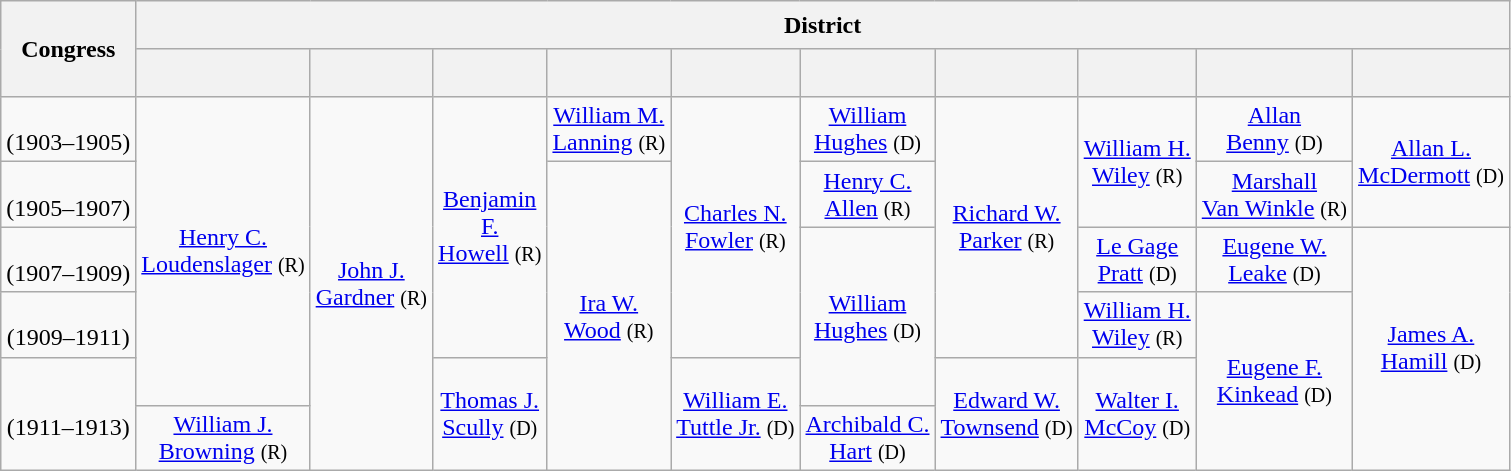<table class=wikitable style="text-align:center">
<tr style="height:2em">
<th rowspan=2>Cong­ress</th>
<th colspan=10>District</th>
</tr>
<tr style="height:2em">
<th></th>
<th></th>
<th></th>
<th></th>
<th></th>
<th></th>
<th></th>
<th></th>
<th></th>
<th></th>
</tr>
<tr style="height:2em">
<td><strong></strong><br>(1903–1905)</td>
<td rowspan="5" ><a href='#'>Henry C.<br>Loudens­lager</a> <small>(R)</small></td>
<td rowspan="6" ><a href='#'>John J.<br>Gardner</a> <small>(R)</small></td>
<td rowspan="4" ><a href='#'>Benjamin<br>F.<br>Howell</a> <small>(R)</small></td>
<td><a href='#'>William M.<br>Lanning</a> <small>(R)</small></td>
<td rowspan=4 ><a href='#'>Charles N.<br>Fowler</a> <small>(R)</small></td>
<td><a href='#'>William<br>Hughes</a> <small>(D)</small></td>
<td rowspan=4 ><a href='#'>Richard W.<br>Parker</a> <small>(R)</small></td>
<td rowspan=2 ><a href='#'>William H.<br>Wiley</a> <small>(R)</small></td>
<td><a href='#'>Allan<br>Benny</a> <small>(D)</small></td>
<td rowspan=2 ><a href='#'>Allan L.<br>McDer­mott</a> <small>(D)</small></td>
</tr>
<tr style="height:2em">
<td><strong></strong><br>(1905–1907)</td>
<td rowspan=5 ><a href='#'>Ira W.<br>Wood</a> <small>(R)</small></td>
<td><a href='#'>Henry C.<br>Allen</a> <small>(R)</small></td>
<td><a href='#'>Marshall<br>Van Winkle</a> <small>(R)</small></td>
</tr>
<tr style="height:2em">
<td><strong></strong><br>(1907–1909)</td>
<td rowspan=3 ><a href='#'>William<br>Hughes</a> <small>(D)</small></td>
<td><a href='#'>Le Gage<br>Pratt</a> <small>(D)</small></td>
<td><a href='#'>Eugene W.<br>Leake</a> <small>(D)</small></td>
<td rowspan=4 ><a href='#'>James A.<br>Hamill</a> <small>(D)</small></td>
</tr>
<tr style="height:2em">
<td><strong></strong><br>(1909–1911)</td>
<td><a href='#'>William H.<br>Wiley</a> <small>(R)</small></td>
<td rowspan=3 ><a href='#'>Eugene F.<br>Kinkead</a> <small>(D)</small></td>
</tr>
<tr style="height:2em">
<td rowspan=2><strong></strong><br>(1911–1913)</td>
<td rowspan="2" ><a href='#'>Thomas J.<br>Scully</a> <small>(D)</small></td>
<td rowspan="2" ><a href='#'>William E.<br>Tuttle Jr.</a> <small>(D)</small></td>
<td rowspan=2 ><a href='#'>Edward W.<br>Townsend</a> <small>(D)</small></td>
<td rowspan=2 ><a href='#'>Walter I.<br>McCoy</a> <small>(D)</small></td>
</tr>
<tr style="height:2em">
<td><a href='#'>William J.<br>Browning</a> <small>(R)</small></td>
<td><a href='#'>Archibald C.<br>Hart</a> <small>(D)</small></td>
</tr>
</table>
